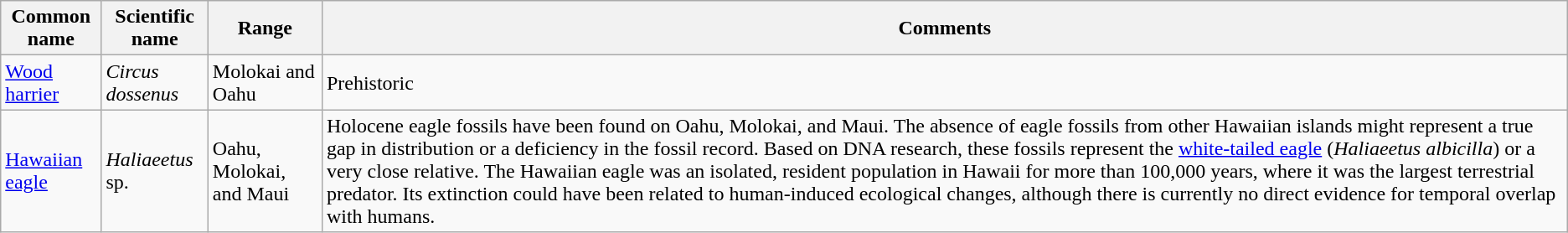<table class="wikitable">
<tr>
<th>Common name</th>
<th>Scientific name</th>
<th>Range</th>
<th class="unsortable">Comments</th>
</tr>
<tr>
<td><a href='#'>Wood harrier</a></td>
<td><em>Circus dossenus</em></td>
<td>Molokai and Oahu</td>
<td>Prehistoric</td>
</tr>
<tr>
<td><a href='#'>Hawaiian eagle</a></td>
<td><em>Haliaeetus</em> sp.</td>
<td>Oahu, Molokai, and Maui</td>
<td>Holocene eagle fossils have been found on Oahu, Molokai, and Maui. The absence of eagle fossils from other Hawaiian islands might represent a true gap in distribution or a deficiency in the fossil record. Based on DNA research, these fossils represent the <a href='#'>white-tailed eagle</a> (<em>Haliaeetus albicilla</em>) or a very close relative. The Hawaiian eagle was an isolated, resident population in Hawaii for more than 100,000 years, where it was the largest terrestrial predator. Its extinction could have been related to human-induced ecological changes, although there is currently no direct evidence for temporal overlap with humans.</td>
</tr>
</table>
